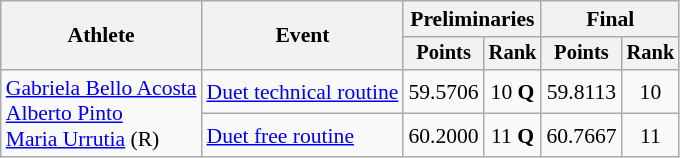<table class=wikitable style="font-size:90%">
<tr>
<th rowspan="2">Athlete</th>
<th rowspan="2">Event</th>
<th colspan="2">Preliminaries</th>
<th colspan="2">Final</th>
</tr>
<tr style="font-size:95%">
<th>Points</th>
<th>Rank</th>
<th>Points</th>
<th>Rank</th>
</tr>
<tr align=center>
<td align=left rowspan=2><a href='#'>Gabriela Bello Acosta</a><br><a href='#'>Alberto Pinto</a><br><a href='#'>Maria Urrutia</a> (R)</td>
<td align=left><a href='#'>Duet technical routine</a></td>
<td>59.5706</td>
<td>10 <strong>Q</strong></td>
<td>59.8113</td>
<td>10</td>
</tr>
<tr align=center>
<td align=left><a href='#'>Duet free routine</a></td>
<td>60.2000</td>
<td>11 <strong>Q</strong></td>
<td>60.7667</td>
<td>11</td>
</tr>
</table>
